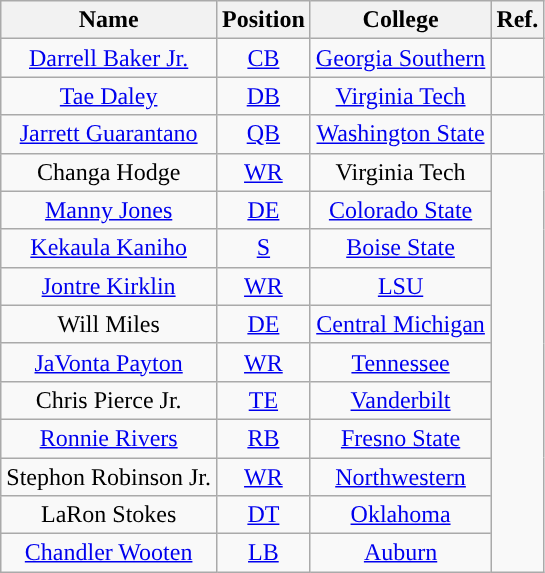<table class="wikitable" style="text-align:center">
<tr>
<th>Name</th>
<th>Position</th>
<th>College</th>
<th>Ref.</th>
</tr>
<tr>
<td><a href='#'>Darrell Baker Jr.</a></td>
<td><a href='#'>CB</a></td>
<td><a href='#'>Georgia Southern</a></td>
<td></td>
</tr>
<tr>
<td><a href='#'>Tae Daley</a></td>
<td><a href='#'>DB</a></td>
<td><a href='#'>Virginia Tech</a></td>
<td></td>
</tr>
<tr>
<td><a href='#'>Jarrett Guarantano</a></td>
<td><a href='#'>QB</a></td>
<td><a href='#'>Washington State</a></td>
<td></td>
</tr>
<tr>
<td>Changa Hodge</td>
<td><a href='#'>WR</a></td>
<td>Virginia Tech</td>
<td rowspan = 11></td>
</tr>
<tr>
<td><a href='#'>Manny Jones</a></td>
<td><a href='#'>DE</a></td>
<td><a href='#'>Colorado State</a></td>
</tr>
<tr>
<td><a href='#'>Kekaula Kaniho</a></td>
<td><a href='#'>S</a></td>
<td><a href='#'>Boise State</a></td>
</tr>
<tr>
<td><a href='#'>Jontre Kirklin</a></td>
<td><a href='#'>WR</a></td>
<td><a href='#'>LSU</a></td>
</tr>
<tr>
<td>Will Miles</td>
<td><a href='#'>DE</a></td>
<td><a href='#'>Central Michigan</a></td>
</tr>
<tr>
<td><a href='#'>JaVonta Payton</a></td>
<td><a href='#'>WR</a></td>
<td><a href='#'>Tennessee</a></td>
</tr>
<tr>
<td>Chris Pierce Jr.</td>
<td><a href='#'>TE</a></td>
<td><a href='#'>Vanderbilt</a></td>
</tr>
<tr>
<td><a href='#'>Ronnie Rivers</a></td>
<td><a href='#'>RB</a></td>
<td><a href='#'>Fresno State</a></td>
</tr>
<tr>
<td>Stephon Robinson Jr.</td>
<td><a href='#'>WR</a></td>
<td><a href='#'>Northwestern</a></td>
</tr>
<tr>
<td>LaRon Stokes</td>
<td><a href='#'>DT</a></td>
<td><a href='#'>Oklahoma</a></td>
</tr>
<tr>
<td><a href='#'>Chandler Wooten</a></td>
<td><a href='#'>LB</a></td>
<td><a href='#'>Auburn</a></td>
</tr>
</table>
